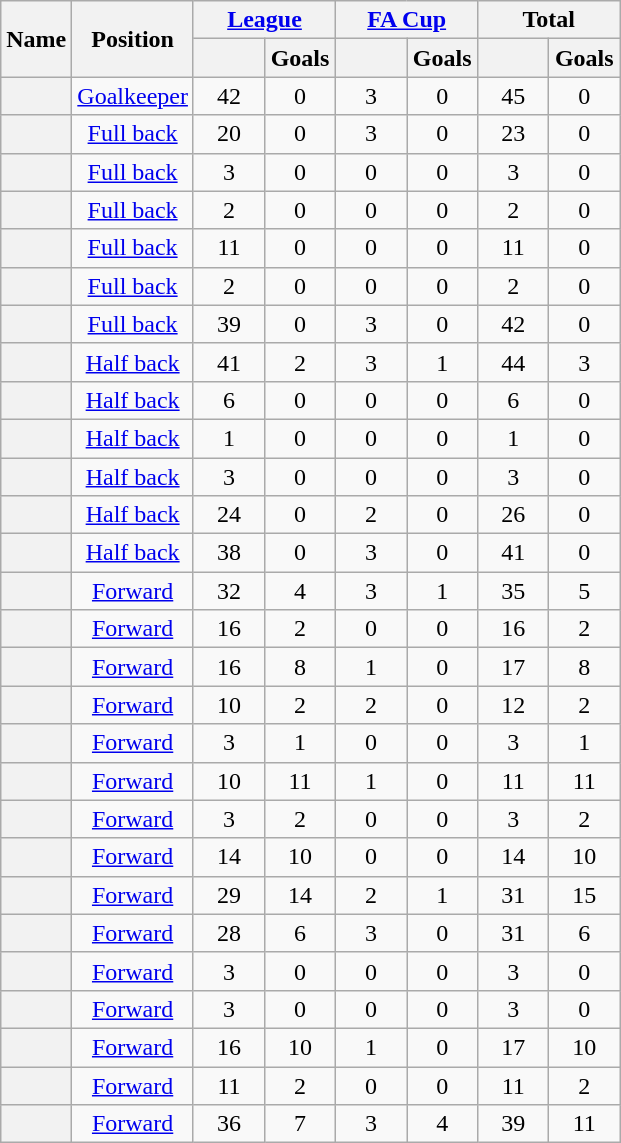<table class="wikitable sortable plainrowheaders" style=text-align:center>
<tr class="unsortable">
<th scope=col rowspan=2>Name</th>
<th scope=col rowspan=2>Position</th>
<th scope=col colspan=2><a href='#'>League</a></th>
<th scope=col colspan=2><a href='#'>FA Cup</a></th>
<th scope=col colspan=2>Total</th>
</tr>
<tr>
<th width=40 scope=col></th>
<th width=40 scope=col>Goals</th>
<th width=40 scope=col></th>
<th width=40 scope=col>Goals</th>
<th width=40 scope=col></th>
<th width=40 scope=col>Goals</th>
</tr>
<tr>
<th scope="row"></th>
<td data-sort-value="1"><a href='#'>Goalkeeper</a></td>
<td>42</td>
<td>0</td>
<td>3</td>
<td>0</td>
<td>45</td>
<td>0</td>
</tr>
<tr>
<th scope="row"></th>
<td data-sort-value="2"><a href='#'>Full back</a></td>
<td>20</td>
<td>0</td>
<td>3</td>
<td>0</td>
<td>23</td>
<td>0</td>
</tr>
<tr>
<th scope="row"></th>
<td data-sort-value="2"><a href='#'>Full back</a></td>
<td>3</td>
<td>0</td>
<td>0</td>
<td>0</td>
<td>3</td>
<td>0</td>
</tr>
<tr>
<th scope="row"></th>
<td data-sort-value="2"><a href='#'>Full back</a></td>
<td>2</td>
<td>0</td>
<td>0</td>
<td>0</td>
<td>2</td>
<td>0</td>
</tr>
<tr>
<th scope="row"></th>
<td data-sort-value="2"><a href='#'>Full back</a></td>
<td>11</td>
<td>0</td>
<td>0</td>
<td>0</td>
<td>11</td>
<td>0</td>
</tr>
<tr>
<th scope="row"></th>
<td data-sort-value="2"><a href='#'>Full back</a></td>
<td>2</td>
<td>0</td>
<td>0</td>
<td>0</td>
<td>2</td>
<td>0</td>
</tr>
<tr>
<th scope="row"></th>
<td data-sort-value="2"><a href='#'>Full back</a></td>
<td>39</td>
<td>0</td>
<td>3</td>
<td>0</td>
<td>42</td>
<td>0</td>
</tr>
<tr>
<th scope="row"></th>
<td data-sort-value="3"><a href='#'>Half back</a></td>
<td>41</td>
<td>2</td>
<td>3</td>
<td>1</td>
<td>44</td>
<td>3</td>
</tr>
<tr>
<th scope="row"></th>
<td data-sort-value="3"><a href='#'>Half back</a></td>
<td>6</td>
<td>0</td>
<td>0</td>
<td>0</td>
<td>6</td>
<td>0</td>
</tr>
<tr>
<th scope="row"></th>
<td data-sort-value="3"><a href='#'>Half back</a></td>
<td>1</td>
<td>0</td>
<td>0</td>
<td>0</td>
<td>1</td>
<td>0</td>
</tr>
<tr>
<th scope="row"></th>
<td data-sort-value="3"><a href='#'>Half back</a></td>
<td>3</td>
<td>0</td>
<td>0</td>
<td>0</td>
<td>3</td>
<td>0</td>
</tr>
<tr>
<th scope="row"></th>
<td data-sort-value="3"><a href='#'>Half back</a></td>
<td>24</td>
<td>0</td>
<td>2</td>
<td>0</td>
<td>26</td>
<td>0</td>
</tr>
<tr>
<th scope="row"></th>
<td data-sort-value="3"><a href='#'>Half back</a></td>
<td>38</td>
<td>0</td>
<td>3</td>
<td>0</td>
<td>41</td>
<td>0</td>
</tr>
<tr>
<th scope="row"></th>
<td data-sort-value="4"><a href='#'>Forward</a></td>
<td>32</td>
<td>4</td>
<td>3</td>
<td>1</td>
<td>35</td>
<td>5</td>
</tr>
<tr>
<th scope="row"></th>
<td data-sort-value="4"><a href='#'>Forward</a></td>
<td>16</td>
<td>2</td>
<td>0</td>
<td>0</td>
<td>16</td>
<td>2</td>
</tr>
<tr>
<th scope="row"></th>
<td data-sort-value="4"><a href='#'>Forward</a></td>
<td>16</td>
<td>8</td>
<td>1</td>
<td>0</td>
<td>17</td>
<td>8</td>
</tr>
<tr>
<th scope="row"></th>
<td data-sort-value="4"><a href='#'>Forward</a></td>
<td>10</td>
<td>2</td>
<td>2</td>
<td>0</td>
<td>12</td>
<td>2</td>
</tr>
<tr>
<th scope="row"> </th>
<td data-sort-value="4"><a href='#'>Forward</a></td>
<td>3</td>
<td>1</td>
<td>0</td>
<td>0</td>
<td>3</td>
<td>1</td>
</tr>
<tr>
<th scope="row"></th>
<td data-sort-value="4"><a href='#'>Forward</a></td>
<td>10</td>
<td>11</td>
<td>1</td>
<td>0</td>
<td>11</td>
<td>11</td>
</tr>
<tr>
<th scope="row"></th>
<td data-sort-value="4"><a href='#'>Forward</a></td>
<td>3</td>
<td>2</td>
<td>0</td>
<td>0</td>
<td>3</td>
<td>2</td>
</tr>
<tr>
<th scope="row"></th>
<td data-sort-value="4"><a href='#'>Forward</a></td>
<td>14</td>
<td>10</td>
<td>0</td>
<td>0</td>
<td>14</td>
<td>10</td>
</tr>
<tr>
<th scope="row"></th>
<td data-sort-value="4"><a href='#'>Forward</a></td>
<td>29</td>
<td>14</td>
<td>2</td>
<td>1</td>
<td>31</td>
<td>15</td>
</tr>
<tr>
<th scope="row"></th>
<td data-sort-value="4"><a href='#'>Forward</a></td>
<td>28</td>
<td>6</td>
<td>3</td>
<td>0</td>
<td>31</td>
<td>6</td>
</tr>
<tr>
<th scope="row"> </th>
<td data-sort-value="4"><a href='#'>Forward</a></td>
<td>3</td>
<td>0</td>
<td>0</td>
<td>0</td>
<td>3</td>
<td>0</td>
</tr>
<tr>
<th scope="row"></th>
<td data-sort-value="4"><a href='#'>Forward</a></td>
<td>3</td>
<td>0</td>
<td>0</td>
<td>0</td>
<td>3</td>
<td>0</td>
</tr>
<tr>
<th scope="row"></th>
<td data-sort-value="4"><a href='#'>Forward</a></td>
<td>16</td>
<td>10</td>
<td>1</td>
<td>0</td>
<td>17</td>
<td>10</td>
</tr>
<tr>
<th scope="row"></th>
<td data-sort-value="4"><a href='#'>Forward</a></td>
<td>11</td>
<td>2</td>
<td>0</td>
<td>0</td>
<td>11</td>
<td>2</td>
</tr>
<tr>
<th scope="row"></th>
<td data-sort-value="4"><a href='#'>Forward</a></td>
<td>36</td>
<td>7</td>
<td>3</td>
<td>4</td>
<td>39</td>
<td>11</td>
</tr>
</table>
